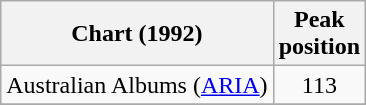<table class="wikitable sortable">
<tr>
<th>Chart (1992)</th>
<th>Peak<br>position</th>
</tr>
<tr>
<td>Australian Albums (<a href='#'>ARIA</a>)</td>
<td align="center">113</td>
</tr>
<tr>
</tr>
<tr>
</tr>
<tr>
</tr>
<tr>
</tr>
</table>
